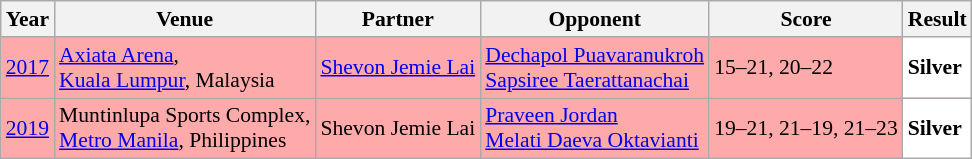<table class="sortable wikitable" style="font-size: 90%;">
<tr>
<th>Year</th>
<th>Venue</th>
<th>Partner</th>
<th>Opponent</th>
<th>Score</th>
<th>Result</th>
</tr>
<tr style="background:#FFAAAA">
<td align="center"><a href='#'>2017</a></td>
<td align="left"><a href='#'>Axiata Arena</a>,<br><a href='#'>Kuala Lumpur</a>, Malaysia</td>
<td align="left"> <a href='#'>Shevon Jemie Lai</a></td>
<td align="left"> <a href='#'>Dechapol Puavaranukroh</a><br> <a href='#'>Sapsiree Taerattanachai</a></td>
<td align="left">15–21, 20–22</td>
<td style="text-align:left; background:white"> <strong>Silver</strong></td>
</tr>
<tr style="background:#FFAAAA">
<td align="center"><a href='#'>2019</a></td>
<td align="left">Muntinlupa Sports Complex,<br><a href='#'>Metro Manila</a>, Philippines</td>
<td align="left"> Shevon Jemie Lai</td>
<td align="left"> <a href='#'>Praveen Jordan</a><br> <a href='#'>Melati Daeva Oktavianti</a></td>
<td align="left">19–21, 21–19, 21–23</td>
<td style="text-align:left; background:white"> <strong>Silver</strong></td>
</tr>
</table>
